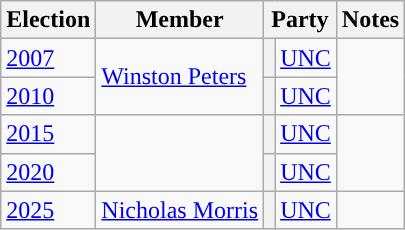<table class="wikitable sortable">
<tr>
<th>Election</th>
<th>Member</th>
<th colspan="2">Party</th>
<th>Notes</th>
</tr>
<tr>
<td><a href='#'>2007</a></td>
<td rowspan="2"><a href='#'>Winston Peters</a></td>
<th style="background-color: "></th>
<td><a href='#'>UNC</a></td>
<td rowspan="2"></td>
</tr>
<tr>
<td><a href='#'>2010</a></td>
<th style="background-color: "></th>
<td><a href='#'>UNC</a></td>
</tr>
<tr>
<td><a href='#'>2015</a></td>
<td rowspan="2"></td>
<th style="background-color: "></th>
<td><a href='#'>UNC</a></td>
<td rowspan="2"></td>
</tr>
<tr>
<td><a href='#'>2020</a></td>
<th style="background-color: "></th>
<td><a href='#'>UNC</a></td>
</tr>
<tr>
<td><a href='#'>2025</a></td>
<td><a href='#'>Nicholas Morris</a></td>
<th style="background-color: "></th>
<td><a href='#'>UNC</a></td>
<td></td>
</tr>
</table>
